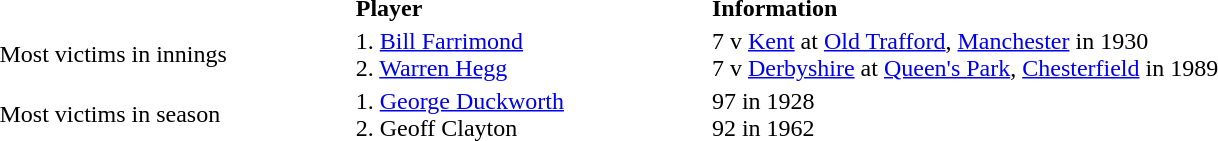<table width=100%>
<tr>
<th align=left width=15%></th>
<th align=left width=15%>Player</th>
<th align=left width=50%>Information</th>
</tr>
<tr>
<td align=left>Most victims in innings</td>
<td align=left>1. <a href='#'>Bill Farrimond</a><br>2. <a href='#'>Warren Hegg</a></td>
<td align=left>7 v <a href='#'>Kent</a> at <a href='#'>Old Trafford</a>, <a href='#'>Manchester</a> in 1930<br>7 v <a href='#'>Derbyshire</a> at <a href='#'>Queen's Park</a>, <a href='#'>Chesterfield</a> in 1989</td>
</tr>
<tr>
<td align=left>Most victims in season</td>
<td align=left>1. <a href='#'>George Duckworth</a><br>2. Geoff Clayton</td>
<td align=left>97 in 1928<br>92 in 1962</td>
</tr>
</table>
